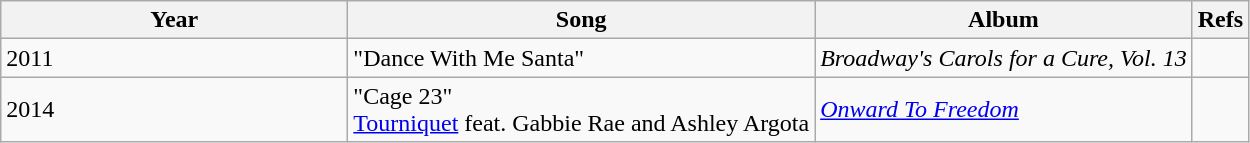<table class="wikitable plainrowheaders">
<tr>
<th scope="col"style="width:14em;">Year</th>
<th scope="col">Song</th>
<th scope="col">Album</th>
<th scope="col">Refs</th>
</tr>
<tr>
<td scope="row">2011</td>
<td>"Dance With Me Santa"</td>
<td><em>Broadway's Carols for a Cure, Vol. 13</em></td>
<td style="text-align:center;"></td>
</tr>
<tr>
<td scope="row">2014</td>
<td>"Cage 23"<br><a href='#'>Tourniquet</a> feat. Gabbie Rae and Ashley Argota</td>
<td><em><a href='#'>Onward To Freedom</a></em></td>
<td style="text-align:center;"></td>
</tr>
</table>
